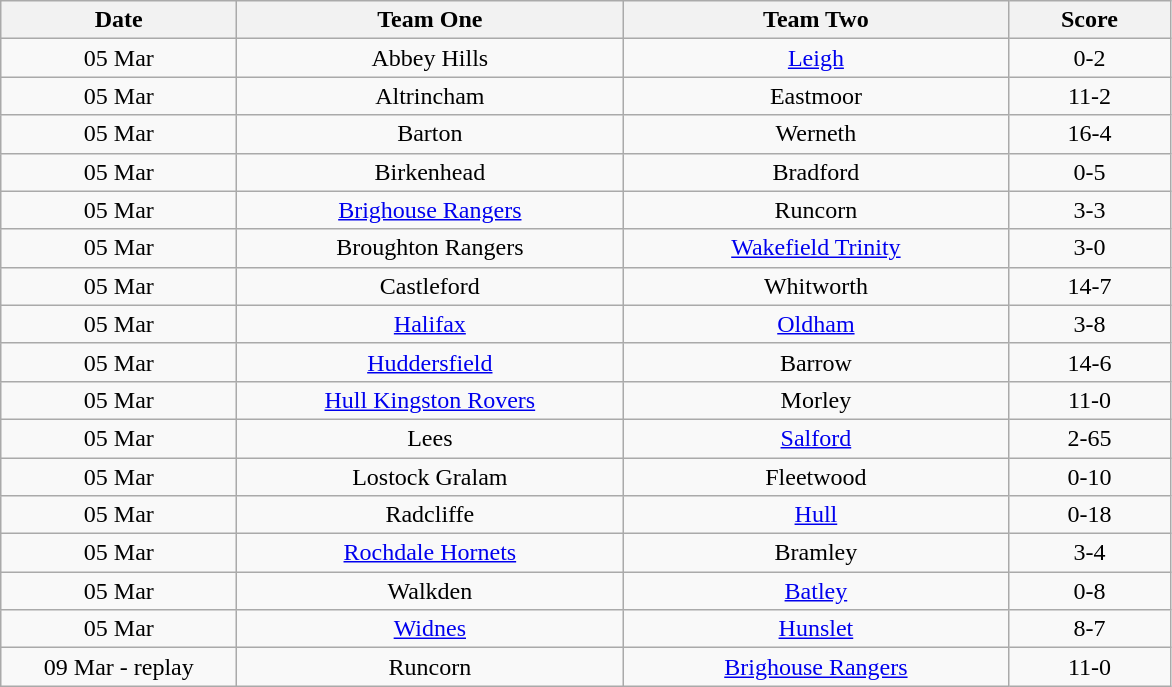<table class="wikitable" style="text-align: center">
<tr>
<th width=150>Date</th>
<th width=250>Team One</th>
<th width=250>Team Two</th>
<th width=100>Score</th>
</tr>
<tr>
<td>05 Mar</td>
<td>Abbey Hills</td>
<td><a href='#'>Leigh</a></td>
<td>0-2</td>
</tr>
<tr>
<td>05 Mar</td>
<td>Altrincham</td>
<td>Eastmoor</td>
<td>11-2</td>
</tr>
<tr>
<td>05 Mar</td>
<td>Barton</td>
<td>Werneth</td>
<td>16-4</td>
</tr>
<tr>
<td>05 Mar</td>
<td>Birkenhead</td>
<td>Bradford</td>
<td>0-5</td>
</tr>
<tr>
<td>05 Mar</td>
<td><a href='#'>Brighouse Rangers</a></td>
<td>Runcorn</td>
<td>3-3</td>
</tr>
<tr>
<td>05 Mar</td>
<td>Broughton Rangers</td>
<td><a href='#'>Wakefield Trinity</a></td>
<td>3-0</td>
</tr>
<tr>
<td>05 Mar</td>
<td>Castleford</td>
<td>Whitworth</td>
<td>14-7</td>
</tr>
<tr>
<td>05 Mar</td>
<td><a href='#'>Halifax</a></td>
<td><a href='#'>Oldham</a></td>
<td>3-8</td>
</tr>
<tr>
<td>05 Mar</td>
<td><a href='#'>Huddersfield</a></td>
<td>Barrow</td>
<td>14-6</td>
</tr>
<tr>
<td>05 Mar</td>
<td><a href='#'>Hull Kingston Rovers</a></td>
<td>Morley</td>
<td>11-0</td>
</tr>
<tr>
<td>05 Mar</td>
<td>Lees</td>
<td><a href='#'>Salford</a></td>
<td>2-65</td>
</tr>
<tr>
<td>05 Mar</td>
<td>Lostock Gralam</td>
<td>Fleetwood</td>
<td>0-10</td>
</tr>
<tr>
<td>05 Mar</td>
<td>Radcliffe</td>
<td><a href='#'>Hull</a></td>
<td>0-18</td>
</tr>
<tr>
<td>05 Mar</td>
<td><a href='#'>Rochdale Hornets</a></td>
<td>Bramley</td>
<td>3-4</td>
</tr>
<tr>
<td>05 Mar</td>
<td>Walkden</td>
<td><a href='#'>Batley</a></td>
<td>0-8</td>
</tr>
<tr>
<td>05 Mar</td>
<td><a href='#'>Widnes</a></td>
<td><a href='#'>Hunslet</a></td>
<td>8-7</td>
</tr>
<tr>
<td>09 Mar - replay</td>
<td>Runcorn</td>
<td><a href='#'>Brighouse Rangers</a></td>
<td>11-0</td>
</tr>
</table>
